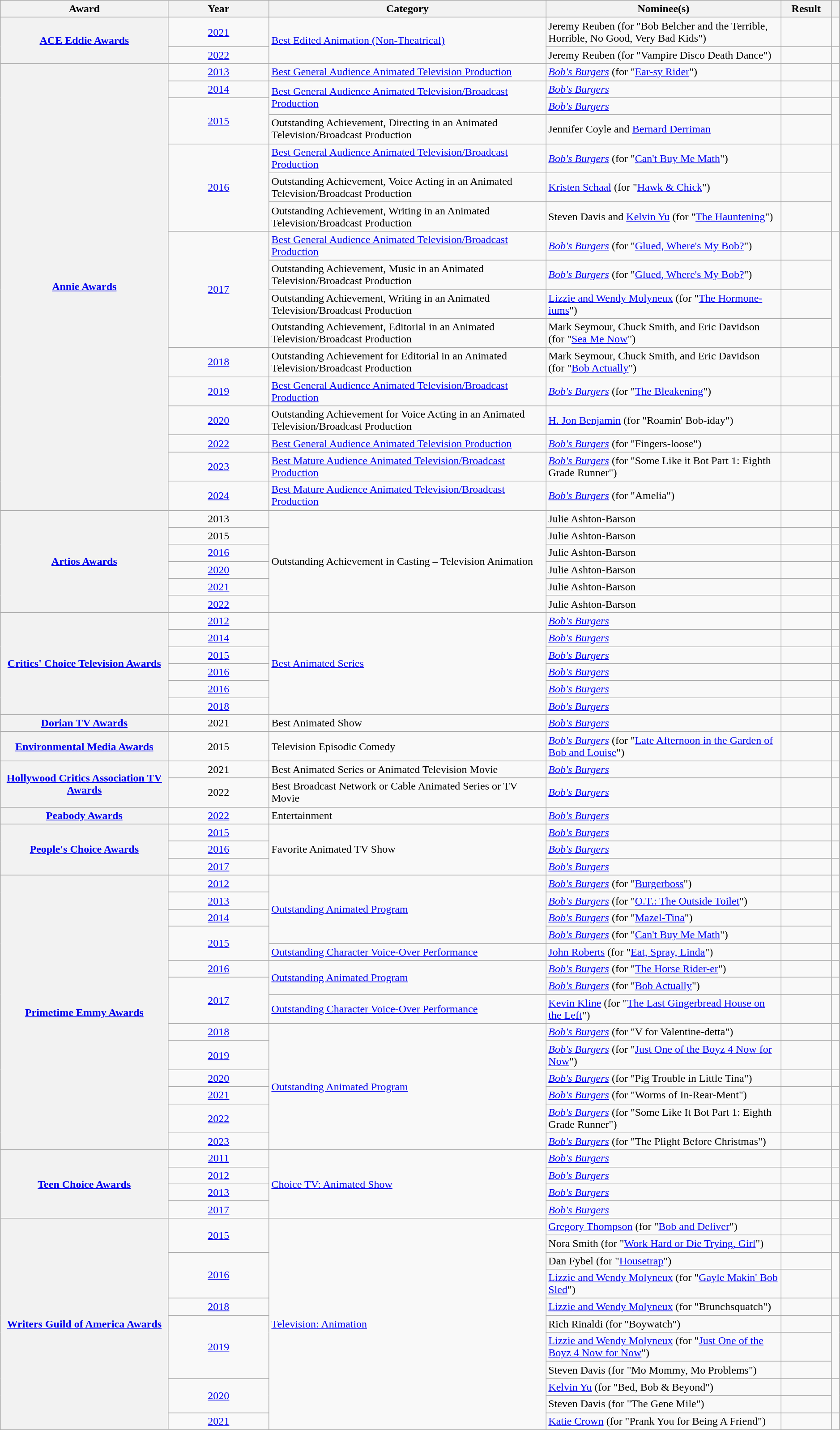<table class="wikitable sortable plainrowheaders" style="width:99%">
<tr>
<th scope="col" style="width:20%;">Award</th>
<th scope="col" style="width:12%;">Year</th>
<th scope="col" style="width:33%;">Category</th>
<th scope="col">Nominee(s)</th>
<th scope="col" style="width:6%;">Result</th>
<th scope="col" class="unsortable" style="width:1%;"></th>
</tr>
<tr>
<th scope="row" rowspan=2><a href='#'>ACE Eddie Awards</a></th>
<td style="text-align: center;"><a href='#'>2021</a></td>
<td rowspan=2><a href='#'>Best Edited Animation (Non-Theatrical)</a></td>
<td>Jeremy Reuben (for "Bob Belcher and the Terrible, Horrible, No Good, Very Bad Kids")</td>
<td></td>
<td align="center"></td>
</tr>
<tr>
<td style="text-align: center;"><a href='#'>2022</a></td>
<td>Jeremy Reuben (for "Vampire Disco Death Dance")</td>
<td></td>
<td align="center"></td>
</tr>
<tr>
<th scope="row" rowspan=17><a href='#'>Annie Awards</a></th>
<td style="text-align: center;"><a href='#'>2013</a></td>
<td><a href='#'>Best General Audience Animated Television Production</a></td>
<td><em><a href='#'>Bob's Burgers</a></em> (for "<a href='#'>Ear-sy Rider</a>")</td>
<td></td>
<td align="center"></td>
</tr>
<tr>
<td style="text-align: center;"><a href='#'>2014</a></td>
<td rowspan=2><a href='#'>Best General Audience Animated Television/Broadcast Production</a></td>
<td><em><a href='#'>Bob's Burgers</a></em></td>
<td></td>
<td align="center"></td>
</tr>
<tr>
<td style="text-align: center;" rowspan=2><a href='#'>2015</a></td>
<td><em><a href='#'>Bob's Burgers</a></em></td>
<td></td>
<td align="center" rowspan=2></td>
</tr>
<tr>
<td>Outstanding Achievement, Directing in an Animated Television/Broadcast Production</td>
<td data-sort-value="Coyle">Jennifer Coyle and <a href='#'>Bernard Derriman</a></td>
<td></td>
</tr>
<tr>
<td style="text-align: center;" rowspan=3><a href='#'>2016</a></td>
<td><a href='#'>Best General Audience Animated Television/Broadcast Production</a></td>
<td><em><a href='#'>Bob's Burgers</a></em> (for "<a href='#'>Can't Buy Me Math</a>")</td>
<td></td>
<td align="center" rowspan=3></td>
</tr>
<tr>
<td>Outstanding Achievement, Voice Acting in an Animated Television/Broadcast Production</td>
<td data-sort-value="Schaal"><a href='#'>Kristen Schaal</a> (for "<a href='#'>Hawk & Chick</a>")</td>
<td></td>
</tr>
<tr>
<td>Outstanding Achievement, Writing in an Animated Television/Broadcast Production</td>
<td data-sort-value="Davis">Steven Davis and <a href='#'>Kelvin Yu</a> (for "<a href='#'>The Hauntening</a>")</td>
<td></td>
</tr>
<tr>
<td style="text-align: center;" rowspan=4><a href='#'>2017</a></td>
<td><a href='#'>Best General Audience Animated Television/Broadcast Production</a></td>
<td><em><a href='#'>Bob's Burgers</a></em> (for "<a href='#'>Glued, Where's My Bob?</a>")</td>
<td></td>
<td align="center" rowspan=4></td>
</tr>
<tr>
<td>Outstanding Achievement, Music in an Animated Television/Broadcast Production</td>
<td><em><a href='#'>Bob's Burgers</a></em> (for "<a href='#'>Glued, Where's My Bob?</a>")</td>
<td></td>
</tr>
<tr>
<td>Outstanding Achievement, Writing in an Animated Television/Broadcast Production</td>
<td data-sort-value="Molyneux"><a href='#'>Lizzie and Wendy Molyneux</a> (for "<a href='#'>The Hormone-iums</a>")</td>
<td></td>
</tr>
<tr>
<td>Outstanding Achievement, Editorial in an Animated Television/Broadcast Production</td>
<td data-sort-value="Seymour">Mark Seymour, Chuck Smith, and Eric Davidson (for "<a href='#'>Sea Me Now</a>")</td>
<td></td>
</tr>
<tr>
<td style="text-align: center;"><a href='#'>2018</a></td>
<td>Outstanding Achievement for Editorial in an Animated Television/Broadcast Production</td>
<td data-sort-value="Seymour">Mark Seymour, Chuck Smith, and Eric Davidson (for "<a href='#'>Bob Actually</a>")</td>
<td></td>
<td align="center"></td>
</tr>
<tr>
<td style="text-align: center;"><a href='#'>2019</a></td>
<td><a href='#'>Best General Audience Animated Television/Broadcast Production</a></td>
<td><em><a href='#'>Bob's Burgers</a></em> (for "<a href='#'>The Bleakening</a>")</td>
<td></td>
<td align="center"></td>
</tr>
<tr>
<td style="text-align: center;"><a href='#'>2020</a></td>
<td>Outstanding Achievement for Voice Acting in an Animated Television/Broadcast Production</td>
<td data-sort-value="Benjamin"><a href='#'>H. Jon Benjamin</a> (for "Roamin' Bob-iday")</td>
<td></td>
<td align="center"></td>
</tr>
<tr>
<td style="text-align: center;"><a href='#'>2022</a></td>
<td><a href='#'>Best General Audience Animated Television Production</a></td>
<td><em><a href='#'>Bob's Burgers</a></em> (for "Fingers-loose")</td>
<td></td>
<td align="center"></td>
</tr>
<tr>
<td style="text-align: center;"><a href='#'>2023</a></td>
<td><a href='#'>Best Mature Audience Animated Television/Broadcast Production</a></td>
<td><em><a href='#'>Bob's Burgers</a></em> (for "Some Like it Bot Part 1: Eighth Grade Runner")</td>
<td></td>
<td align="center"></td>
</tr>
<tr>
<td style="text-align: center;"><a href='#'>2024</a></td>
<td><a href='#'>Best Mature Audience Animated Television/Broadcast Production</a></td>
<td><em><a href='#'>Bob's Burgers</a></em> (for "Amelia")</td>
<td></td>
<td align="center"></td>
</tr>
<tr>
<th scope="row" rowspan=6><a href='#'>Artios Awards</a></th>
<td style="text-align: center;">2013</td>
<td rowspan=6>Outstanding Achievement in Casting – Television Animation</td>
<td data-sort-value="Ashton-Barson">Julie Ashton-Barson</td>
<td></td>
<td align="center"></td>
</tr>
<tr>
<td style="text-align: center;">2015</td>
<td data-sort-value="Ashton-Barson">Julie Ashton-Barson</td>
<td></td>
<td align="center"></td>
</tr>
<tr>
<td style="text-align: center;"><a href='#'>2016</a></td>
<td data-sort-value="Ashton-Barson">Julie Ashton-Barson</td>
<td></td>
<td align="center"></td>
</tr>
<tr>
<td style="text-align: center;"><a href='#'>2020</a></td>
<td data-sort-value="Ashton-Barson">Julie Ashton-Barson</td>
<td></td>
<td align="center"></td>
</tr>
<tr>
<td style="text-align: center;"><a href='#'>2021</a></td>
<td data-sort-value="Ashton-Barson">Julie Ashton-Barson</td>
<td></td>
<td align="center"></td>
</tr>
<tr>
<td style="text-align: center;"><a href='#'>2022</a></td>
<td data-sort-value="Ashton-Barson">Julie Ashton-Barson</td>
<td></td>
<td align="center"></td>
</tr>
<tr>
<th scope="row" rowspan=6><a href='#'>Critics' Choice Television Awards</a></th>
<td style="text-align: center;"><a href='#'>2012</a></td>
<td rowspan=6><a href='#'>Best Animated Series</a></td>
<td><em><a href='#'>Bob's Burgers</a></em></td>
<td></td>
<td align="center"></td>
</tr>
<tr>
<td style="text-align: center;"><a href='#'>2014</a></td>
<td><em><a href='#'>Bob's Burgers</a></em></td>
<td></td>
<td align="center"></td>
</tr>
<tr>
<td style="text-align: center;"><a href='#'>2015</a></td>
<td><em><a href='#'>Bob's Burgers</a></em></td>
<td></td>
<td align="center"></td>
</tr>
<tr>
<td style="text-align: center;"><a href='#'>2016</a></td>
<td><em><a href='#'>Bob's Burgers</a></em></td>
<td></td>
<td align="center"></td>
</tr>
<tr>
<td style="text-align: center;"><a href='#'>2016</a></td>
<td><em><a href='#'>Bob's Burgers</a></em></td>
<td></td>
<td align="center"></td>
</tr>
<tr>
<td style="text-align: center;"><a href='#'>2018</a></td>
<td><em><a href='#'>Bob's Burgers</a></em></td>
<td></td>
<td align="center"></td>
</tr>
<tr>
<th scope="row"><a href='#'>Dorian TV Awards</a></th>
<td style="text-align: center;">2021</td>
<td>Best Animated Show</td>
<td><em><a href='#'>Bob's Burgers</a></em></td>
<td></td>
<td style="text-align:center;"></td>
</tr>
<tr>
<th scope="row"><a href='#'>Environmental Media Awards</a></th>
<td style="text-align: center;">2015</td>
<td>Television Episodic Comedy</td>
<td><em><a href='#'>Bob's Burgers</a></em> (for "<a href='#'>Late Afternoon in the Garden of Bob and Louise</a>")</td>
<td></td>
<td align="center"></td>
</tr>
<tr>
<th rowspan="2" scope="row"><a href='#'>Hollywood Critics Association TV Awards</a></th>
<td style="text-align: center;">2021</td>
<td>Best Animated Series or Animated Television Movie</td>
<td><em><a href='#'>Bob's Burgers</a></em></td>
<td></td>
<td style="text-align:center;"></td>
</tr>
<tr>
<td style="text-align: center;">2022</td>
<td>Best Broadcast Network or Cable Animated Series or TV Movie</td>
<td><em><a href='#'>Bob's Burgers</a></em></td>
<td></td>
<td style="text-align:center;"></td>
</tr>
<tr>
<th scope="row"><a href='#'>Peabody Awards</a></th>
<td style="text-align: center;"><a href='#'>2022</a></td>
<td>Entertainment</td>
<td><em><a href='#'>Bob's Burgers</a></em></td>
<td></td>
<td align="center"></td>
</tr>
<tr>
<th scope="row" rowspan=3><a href='#'>People's Choice Awards</a></th>
<td style="text-align: center;"><a href='#'>2015</a></td>
<td rowspan=3>Favorite Animated TV Show</td>
<td><em><a href='#'>Bob's Burgers</a></em></td>
<td></td>
<td align="center"></td>
</tr>
<tr>
<td style="text-align: center;"><a href='#'>2016</a></td>
<td><em><a href='#'>Bob's Burgers</a></em></td>
<td></td>
<td align="center"></td>
</tr>
<tr>
<td style="text-align: center;"><a href='#'>2017</a></td>
<td><em><a href='#'>Bob's Burgers</a></em></td>
<td></td>
<td align="center"></td>
</tr>
<tr>
<th scope="row" rowspan=14><a href='#'>Primetime Emmy Awards</a></th>
<td style="text-align: center;"><a href='#'>2012</a></td>
<td rowspan=4><a href='#'>Outstanding Animated Program</a></td>
<td><em><a href='#'>Bob's Burgers</a></em> (for "<a href='#'>Burgerboss</a>")</td>
<td></td>
<td align="center"></td>
</tr>
<tr>
<td style="text-align: center;"><a href='#'>2013</a></td>
<td><em><a href='#'>Bob's Burgers</a></em> (for "<a href='#'>O.T.: The Outside Toilet</a>")</td>
<td></td>
<td align="center"></td>
</tr>
<tr>
<td style="text-align: center;"><a href='#'>2014</a></td>
<td><em><a href='#'>Bob's Burgers</a></em> (for "<a href='#'>Mazel-Tina</a>")</td>
<td></td>
<td align="center" rowspan=2></td>
</tr>
<tr>
<td style="text-align: center;" rowspan=2><a href='#'>2015</a></td>
<td><em><a href='#'>Bob's Burgers</a></em> (for "<a href='#'>Can't Buy Me Math</a>")</td>
<td></td>
</tr>
<tr>
<td><a href='#'>Outstanding Character Voice-Over Performance</a></td>
<td data-sort-value="Roberts"><a href='#'>John Roberts</a> (for "<a href='#'>Eat, Spray, Linda</a>")</td>
<td></td>
<td align="center"></td>
</tr>
<tr>
<td style="text-align: center;"><a href='#'>2016</a></td>
<td rowspan=2><a href='#'>Outstanding Animated Program</a></td>
<td><em><a href='#'>Bob's Burgers</a></em> (for "<a href='#'>The Horse Rider-er</a>")</td>
<td></td>
<td align="center"></td>
</tr>
<tr>
<td style="text-align: center;" rowspan=2><a href='#'>2017</a></td>
<td><em><a href='#'>Bob's Burgers</a></em> (for "<a href='#'>Bob Actually</a>")</td>
<td></td>
<td align="center"></td>
</tr>
<tr>
<td><a href='#'>Outstanding Character Voice-Over Performance</a></td>
<td data-sort-value="Kline"><a href='#'>Kevin Kline</a> (for "<a href='#'>The Last Gingerbread House on the Left</a>")</td>
<td></td>
<td align="center"></td>
</tr>
<tr>
<td style="text-align: center;"><a href='#'>2018</a></td>
<td rowspan="6"><a href='#'>Outstanding Animated Program</a></td>
<td><em><a href='#'>Bob's Burgers</a></em> (for "V for Valentine-detta")</td>
<td></td>
<td align="center"></td>
</tr>
<tr>
<td style="text-align: center;"><a href='#'>2019</a></td>
<td><em><a href='#'>Bob's Burgers</a></em> (for "<a href='#'>Just One of the Boyz 4 Now for Now</a>")</td>
<td></td>
<td align="center"></td>
</tr>
<tr>
<td style="text-align: center;"><a href='#'>2020</a></td>
<td><em><a href='#'>Bob's Burgers</a></em> (for "Pig Trouble in Little Tina")</td>
<td></td>
<td align="center"></td>
</tr>
<tr>
<td style="text-align: center;"><a href='#'>2021</a></td>
<td><em><a href='#'>Bob's Burgers</a></em> (for "Worms of In-Rear-Ment")</td>
<td></td>
<td align="center"></td>
</tr>
<tr>
<td style="text-align: center;"><a href='#'>2022</a></td>
<td><em><a href='#'>Bob's Burgers</a></em> (for "Some Like It Bot Part 1: Eighth Grade Runner")</td>
<td></td>
<td align="center"></td>
</tr>
<tr>
<td style="text-align: center;"><a href='#'>2023</a></td>
<td><em><a href='#'>Bob's Burgers</a></em> (for "The Plight Before Christmas")</td>
<td></td>
<td align="center"></td>
</tr>
<tr>
<th scope="row" rowspan=4><a href='#'>Teen Choice Awards</a></th>
<td style="text-align: center;"><a href='#'>2011</a></td>
<td rowspan=4><a href='#'>Choice TV: Animated Show</a></td>
<td><em><a href='#'>Bob's Burgers</a></em></td>
<td></td>
<td align="center"></td>
</tr>
<tr>
<td style="text-align: center;"><a href='#'>2012</a></td>
<td><em><a href='#'>Bob's Burgers</a></em></td>
<td></td>
<td align="center"></td>
</tr>
<tr>
<td style="text-align: center;"><a href='#'>2013</a></td>
<td><em><a href='#'>Bob's Burgers</a></em></td>
<td></td>
<td align="center"></td>
</tr>
<tr>
<td style="text-align: center;"><a href='#'>2017</a></td>
<td><em><a href='#'>Bob's Burgers</a></em></td>
<td></td>
<td align="center"></td>
</tr>
<tr>
<th scope="row" rowspan=11><a href='#'>Writers Guild of America Awards</a></th>
<td style="text-align: center;" rowspan=2><a href='#'>2015</a></td>
<td rowspan=11><a href='#'>Television: Animation</a></td>
<td data-sort-value="Thompson"><a href='#'>Gregory Thompson</a> (for "<a href='#'>Bob and Deliver</a>")</td>
<td></td>
<td align="center" rowspan=2></td>
</tr>
<tr>
<td data-sort-value="Smith">Nora Smith (for "<a href='#'>Work Hard or Die Trying, Girl</a>")</td>
<td></td>
</tr>
<tr>
<td style="text-align: center;" rowspan=2><a href='#'>2016</a></td>
<td data-sort-value="Fybel">Dan Fybel (for "<a href='#'>Housetrap</a>")</td>
<td></td>
<td align="center" rowspan=2></td>
</tr>
<tr>
<td data-sort-value="Molyneux"><a href='#'>Lizzie and Wendy Molyneux</a> (for "<a href='#'>Gayle Makin' Bob Sled</a>")</td>
<td></td>
</tr>
<tr>
<td style="text-align: center;"><a href='#'>2018</a></td>
<td data-sort-value="Molyneux"><a href='#'>Lizzie and Wendy Molyneux</a> (for "Brunchsquatch")</td>
<td></td>
<td align="center"></td>
</tr>
<tr>
<td style="text-align: center;" rowspan=3><a href='#'>2019</a></td>
<td data-sort-value="Rinaldi">Rich Rinaldi (for "Boywatch")</td>
<td></td>
<td align="center" rowspan=3></td>
</tr>
<tr>
<td data-sort-value="Molyneux"><a href='#'>Lizzie and Wendy Molyneux</a> (for "<a href='#'>Just One of the Boyz 4 Now for Now</a>")</td>
<td></td>
</tr>
<tr>
<td data-sort-value="Davis">Steven Davis (for "Mo Mommy, Mo Problems")</td>
<td></td>
</tr>
<tr>
<td style="text-align: center;" rowspan=2><a href='#'>2020</a></td>
<td data-sort-value="Yu"><a href='#'>Kelvin Yu</a> (for "Bed, Bob & Beyond")</td>
<td></td>
<td align="center" rowspan=2></td>
</tr>
<tr>
<td data-sort-value="Davis">Steven Davis (for "The Gene Mile")</td>
<td></td>
</tr>
<tr>
<td style="text-align: center;"><a href='#'>2021</a></td>
<td data-sort-value="Crown"><a href='#'>Katie Crown</a> (for "Prank You for Being A Friend")</td>
<td></td>
<td align="center"></td>
</tr>
</table>
